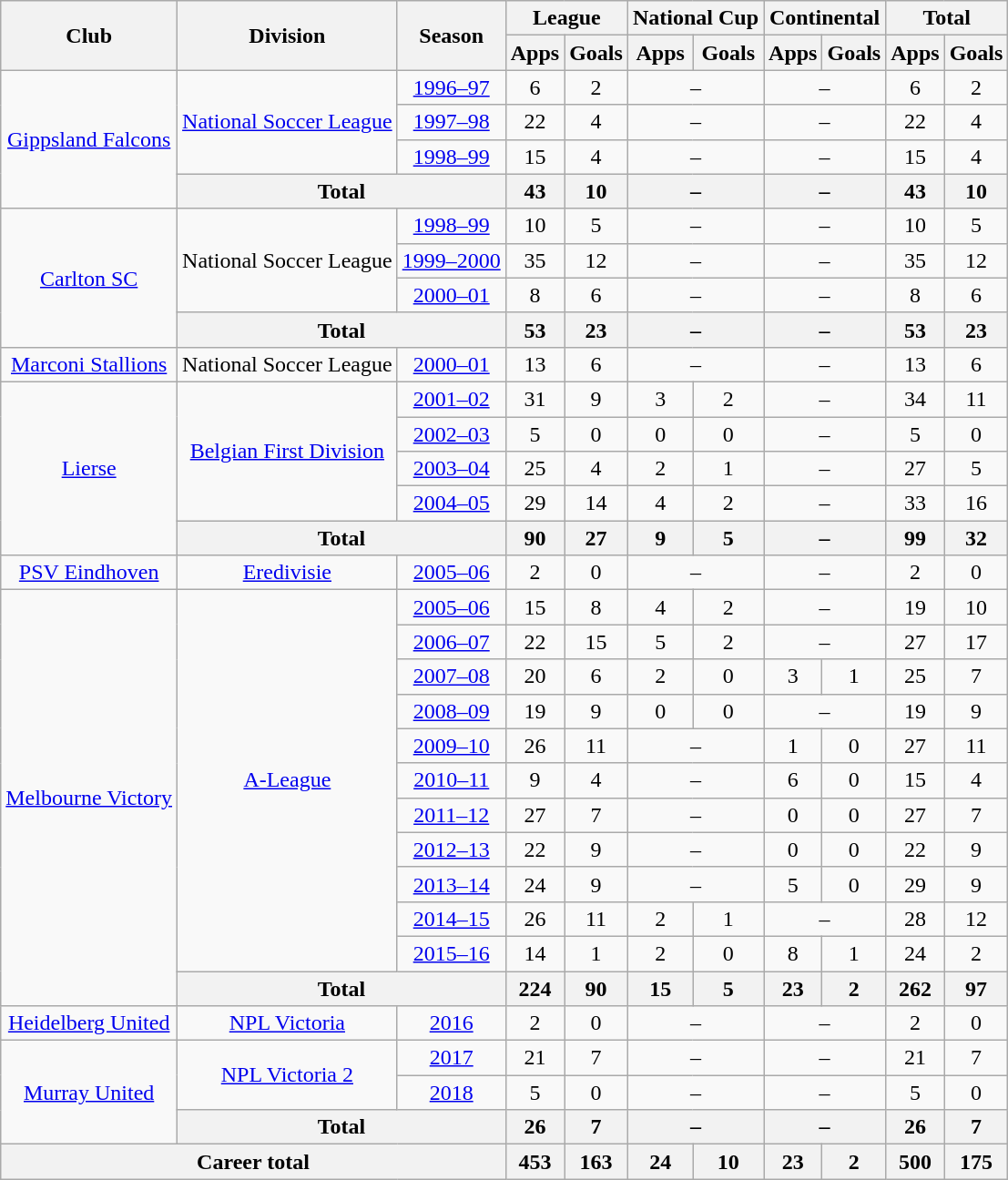<table class="wikitable" style="text-align: center;">
<tr>
<th rowspan="2">Club</th>
<th rowspan="2">Division</th>
<th rowspan="2">Season</th>
<th colspan="2">League</th>
<th colspan="2">National Cup</th>
<th colspan="2">Continental</th>
<th colspan="2">Total</th>
</tr>
<tr>
<th>Apps</th>
<th>Goals</th>
<th>Apps</th>
<th>Goals</th>
<th>Apps</th>
<th>Goals</th>
<th>Apps</th>
<th>Goals</th>
</tr>
<tr>
<td rowspan="4"><a href='#'>Gippsland Falcons</a></td>
<td rowspan="3"><a href='#'>National Soccer League</a></td>
<td><a href='#'>1996–97</a></td>
<td>6</td>
<td>2</td>
<td colspan=2>–</td>
<td colspan=2>–</td>
<td>6</td>
<td>2</td>
</tr>
<tr>
<td><a href='#'>1997–98</a></td>
<td>22</td>
<td>4</td>
<td colspan=2>–</td>
<td colspan=2>–</td>
<td>22</td>
<td>4</td>
</tr>
<tr>
<td><a href='#'>1998–99</a></td>
<td>15</td>
<td>4</td>
<td colspan=2>–</td>
<td colspan=2>–</td>
<td>15</td>
<td>4</td>
</tr>
<tr>
<th colspan="2">Total</th>
<th>43</th>
<th>10</th>
<th colspan=2>–</th>
<th colspan=2>–</th>
<th>43</th>
<th>10</th>
</tr>
<tr>
<td rowspan="4"><a href='#'>Carlton SC</a></td>
<td rowspan="3">National Soccer League</td>
<td><a href='#'>1998–99</a></td>
<td>10</td>
<td>5</td>
<td colspan=2>–</td>
<td colspan=2>–</td>
<td>10</td>
<td>5</td>
</tr>
<tr>
<td><a href='#'>1999–2000</a></td>
<td>35</td>
<td>12</td>
<td colspan=2>–</td>
<td colspan=2>–</td>
<td>35</td>
<td>12</td>
</tr>
<tr>
<td><a href='#'>2000–01</a></td>
<td>8</td>
<td>6</td>
<td colspan=2>–</td>
<td colspan=2>–</td>
<td>8</td>
<td>6</td>
</tr>
<tr>
<th colspan="2">Total</th>
<th>53</th>
<th>23</th>
<th colspan=2>–</th>
<th colspan=2>–</th>
<th>53</th>
<th>23</th>
</tr>
<tr>
<td><a href='#'>Marconi Stallions</a></td>
<td>National Soccer League</td>
<td><a href='#'>2000–01</a></td>
<td>13</td>
<td>6</td>
<td colspan=2>–</td>
<td colspan=2>–</td>
<td>13</td>
<td>6</td>
</tr>
<tr>
<td rowspan="5"><a href='#'>Lierse</a></td>
<td rowspan="4"><a href='#'>Belgian First Division</a></td>
<td><a href='#'>2001–02</a></td>
<td>31</td>
<td>9</td>
<td>3</td>
<td>2</td>
<td colspan=2>–</td>
<td>34</td>
<td>11</td>
</tr>
<tr>
<td><a href='#'>2002–03</a></td>
<td>5</td>
<td>0</td>
<td>0</td>
<td>0</td>
<td colspan=2>–</td>
<td>5</td>
<td>0</td>
</tr>
<tr>
<td><a href='#'>2003–04</a></td>
<td>25</td>
<td>4</td>
<td>2</td>
<td>1</td>
<td colspan=2>–</td>
<td>27</td>
<td>5</td>
</tr>
<tr>
<td><a href='#'>2004–05</a></td>
<td>29</td>
<td>14</td>
<td>4</td>
<td>2</td>
<td colspan=2>–</td>
<td>33</td>
<td>16</td>
</tr>
<tr>
<th colspan="2">Total</th>
<th>90</th>
<th>27</th>
<th>9</th>
<th>5</th>
<th colspan=2>–</th>
<th>99</th>
<th>32</th>
</tr>
<tr>
<td><a href='#'>PSV Eindhoven</a></td>
<td><a href='#'>Eredivisie</a></td>
<td><a href='#'>2005–06</a></td>
<td>2</td>
<td>0</td>
<td colspan=2>–</td>
<td colspan=2>–</td>
<td>2</td>
<td>0</td>
</tr>
<tr>
<td rowspan="12"><a href='#'>Melbourne Victory</a></td>
<td rowspan="11"><a href='#'>A-League</a></td>
<td><a href='#'>2005–06</a></td>
<td>15</td>
<td>8</td>
<td>4</td>
<td>2</td>
<td colspan=2>–</td>
<td>19</td>
<td>10</td>
</tr>
<tr>
<td><a href='#'>2006–07</a></td>
<td>22</td>
<td>15</td>
<td>5</td>
<td>2</td>
<td colspan=2>–</td>
<td>27</td>
<td>17</td>
</tr>
<tr>
<td><a href='#'>2007–08</a></td>
<td>20</td>
<td>6</td>
<td>2</td>
<td>0</td>
<td>3</td>
<td>1</td>
<td>25</td>
<td>7</td>
</tr>
<tr>
<td><a href='#'>2008–09</a></td>
<td>19</td>
<td>9</td>
<td>0</td>
<td>0</td>
<td colspan=2>–</td>
<td>19</td>
<td>9</td>
</tr>
<tr>
<td><a href='#'>2009–10</a></td>
<td>26</td>
<td>11</td>
<td colspan=2>–</td>
<td>1</td>
<td>0</td>
<td>27</td>
<td>11</td>
</tr>
<tr>
<td><a href='#'>2010–11</a></td>
<td>9</td>
<td>4</td>
<td colspan=2>–</td>
<td>6</td>
<td>0</td>
<td>15</td>
<td>4</td>
</tr>
<tr>
<td><a href='#'>2011–12</a></td>
<td>27</td>
<td>7</td>
<td colspan=2>–</td>
<td>0</td>
<td>0</td>
<td>27</td>
<td>7</td>
</tr>
<tr>
<td><a href='#'>2012–13</a></td>
<td>22</td>
<td>9</td>
<td colspan=2>–</td>
<td>0</td>
<td>0</td>
<td>22</td>
<td>9</td>
</tr>
<tr>
<td><a href='#'>2013–14</a></td>
<td>24</td>
<td>9</td>
<td colspan=2>–</td>
<td>5</td>
<td>0</td>
<td>29</td>
<td>9</td>
</tr>
<tr>
<td><a href='#'>2014–15</a></td>
<td>26</td>
<td>11</td>
<td>2</td>
<td>1</td>
<td colspan=2>–</td>
<td>28</td>
<td>12</td>
</tr>
<tr>
<td><a href='#'>2015–16</a></td>
<td>14</td>
<td>1</td>
<td>2</td>
<td>0</td>
<td>8</td>
<td>1</td>
<td>24</td>
<td>2</td>
</tr>
<tr>
<th colspan="2">Total</th>
<th>224</th>
<th>90</th>
<th>15</th>
<th>5</th>
<th>23</th>
<th>2</th>
<th>262</th>
<th>97</th>
</tr>
<tr>
<td><a href='#'>Heidelberg United</a></td>
<td><a href='#'>NPL Victoria</a></td>
<td><a href='#'>2016</a></td>
<td>2</td>
<td>0</td>
<td colspan=2>–</td>
<td colspan=2>–</td>
<td>2</td>
<td>0</td>
</tr>
<tr>
<td rowspan="3"><a href='#'>Murray United</a></td>
<td rowspan="2"><a href='#'>NPL Victoria 2</a></td>
<td><a href='#'>2017</a></td>
<td>21</td>
<td>7</td>
<td colspan=2>–</td>
<td colspan=2>–</td>
<td>21</td>
<td>7</td>
</tr>
<tr>
<td><a href='#'>2018</a></td>
<td>5</td>
<td>0</td>
<td colspan=2>–</td>
<td colspan=2>–</td>
<td>5</td>
<td>0</td>
</tr>
<tr>
<th colspan="2">Total</th>
<th>26</th>
<th>7</th>
<th colspan=2>–</th>
<th colspan=2>–</th>
<th>26</th>
<th>7</th>
</tr>
<tr>
<th colspan="3">Career total</th>
<th>453</th>
<th>163</th>
<th>24</th>
<th>10</th>
<th>23</th>
<th>2</th>
<th>500</th>
<th>175</th>
</tr>
</table>
